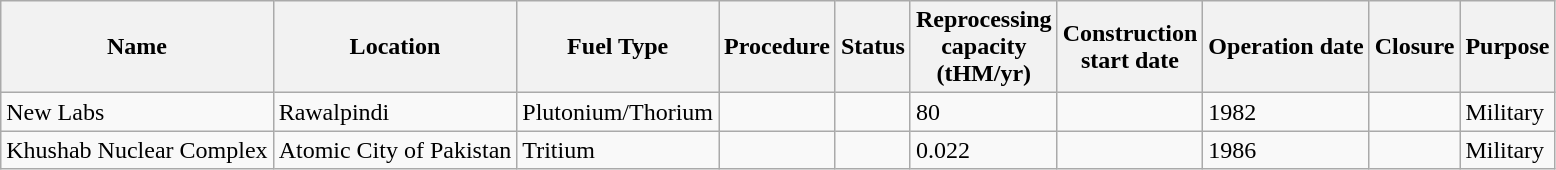<table class="wikitable">
<tr>
<th>Name</th>
<th>Location</th>
<th>Fuel Type</th>
<th>Procedure</th>
<th>Status</th>
<th>Reprocessing<br>capacity <br>(tHM/yr)</th>
<th>Construction<br>start date</th>
<th>Operation date</th>
<th>Closure</th>
<th>Purpose</th>
</tr>
<tr>
<td>New Labs</td>
<td>Rawalpindi</td>
<td>Plutonium/Thorium</td>
<td></td>
<td></td>
<td>80</td>
<td></td>
<td>1982</td>
<td></td>
<td>Military</td>
</tr>
<tr>
<td>Khushab Nuclear Complex</td>
<td>Atomic City of Pakistan</td>
<td>Tritium</td>
<td></td>
<td></td>
<td>0.022</td>
<td></td>
<td>1986</td>
<td></td>
<td>Military</td>
</tr>
</table>
